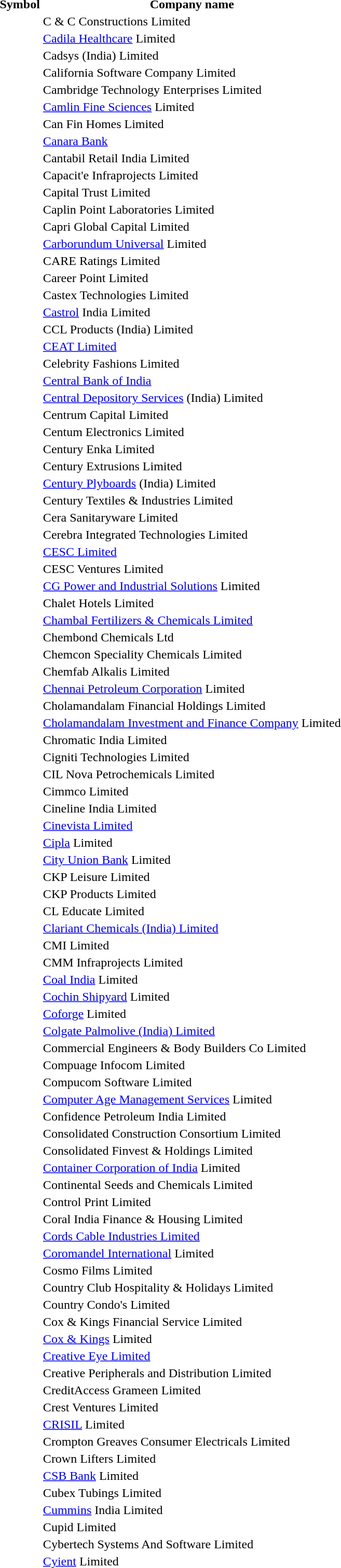<table style="background:transparent;">
<tr>
<th>Symbol</th>
<th>Company name</th>
</tr>
<tr>
<td></td>
<td>C & C Constructions Limited</td>
</tr>
<tr>
<td></td>
<td><a href='#'>Cadila Healthcare</a> Limited</td>
</tr>
<tr>
<td></td>
<td>Cadsys (India) Limited</td>
</tr>
<tr>
<td></td>
<td>California Software Company Limited</td>
</tr>
<tr>
<td></td>
<td>Cambridge Technology Enterprises Limited</td>
</tr>
<tr>
<td></td>
<td><a href='#'>Camlin Fine Sciences</a> Limited</td>
</tr>
<tr>
<td></td>
<td>Can Fin Homes Limited</td>
</tr>
<tr>
<td></td>
<td><a href='#'>Canara Bank</a></td>
</tr>
<tr>
<td></td>
<td>Cantabil Retail India Limited</td>
</tr>
<tr>
<td></td>
<td>Capacit'e Infraprojects Limited</td>
</tr>
<tr>
<td></td>
<td>Capital Trust Limited</td>
</tr>
<tr>
<td></td>
<td>Caplin Point Laboratories Limited</td>
</tr>
<tr>
<td></td>
<td>Capri Global Capital Limited</td>
</tr>
<tr>
<td></td>
<td><a href='#'>Carborundum Universal</a> Limited</td>
</tr>
<tr>
<td></td>
<td>CARE Ratings Limited</td>
</tr>
<tr>
<td></td>
<td>Career Point Limited</td>
</tr>
<tr>
<td></td>
<td>Castex Technologies Limited</td>
</tr>
<tr>
<td></td>
<td><a href='#'>Castrol</a> India Limited</td>
</tr>
<tr>
<td></td>
<td>CCL Products (India) Limited</td>
</tr>
<tr>
<td></td>
<td><a href='#'>CEAT Limited</a></td>
</tr>
<tr>
<td></td>
<td>Celebrity Fashions Limited</td>
</tr>
<tr>
<td></td>
<td><a href='#'>Central Bank of India</a></td>
</tr>
<tr>
<td></td>
<td><a href='#'>Central Depository Services</a> (India) Limited</td>
</tr>
<tr>
<td></td>
<td>Centrum Capital Limited</td>
</tr>
<tr>
<td></td>
<td>Centum Electronics Limited</td>
</tr>
<tr>
<td></td>
<td>Century Enka Limited</td>
</tr>
<tr>
<td></td>
<td>Century Extrusions Limited</td>
</tr>
<tr>
<td></td>
<td><a href='#'>Century Plyboards</a> (India) Limited</td>
</tr>
<tr>
<td></td>
<td>Century Textiles & Industries Limited</td>
</tr>
<tr>
<td></td>
<td>Cera Sanitaryware Limited</td>
</tr>
<tr>
<td></td>
<td>Cerebra Integrated Technologies Limited</td>
</tr>
<tr>
<td></td>
<td><a href='#'>CESC Limited</a></td>
</tr>
<tr>
<td></td>
<td>CESC Ventures Limited</td>
</tr>
<tr>
<td></td>
<td><a href='#'>CG Power and Industrial Solutions</a> Limited</td>
</tr>
<tr>
<td></td>
<td>Chalet Hotels Limited</td>
</tr>
<tr>
<td></td>
<td><a href='#'>Chambal Fertilizers & Chemicals Limited</a></td>
</tr>
<tr>
<td></td>
<td>Chembond Chemicals Ltd</td>
</tr>
<tr>
<td></td>
<td>Chemcon Speciality Chemicals Limited</td>
</tr>
<tr>
<td></td>
<td>Chemfab Alkalis Limited</td>
</tr>
<tr>
<td></td>
<td><a href='#'>Chennai Petroleum Corporation</a> Limited</td>
</tr>
<tr>
<td></td>
<td>Cholamandalam Financial Holdings Limited</td>
</tr>
<tr>
<td></td>
<td><a href='#'>Cholamandalam Investment and Finance Company</a> Limited</td>
</tr>
<tr>
<td></td>
<td>Chromatic India Limited</td>
</tr>
<tr>
<td></td>
<td>Cigniti Technologies Limited</td>
</tr>
<tr>
<td></td>
<td>CIL Nova Petrochemicals Limited</td>
</tr>
<tr>
<td></td>
<td>Cimmco Limited</td>
</tr>
<tr>
<td></td>
<td>Cineline India Limited</td>
</tr>
<tr>
<td></td>
<td><a href='#'>Cinevista Limited</a></td>
</tr>
<tr>
<td></td>
<td><a href='#'>Cipla</a> Limited</td>
</tr>
<tr>
<td></td>
<td><a href='#'>City Union Bank</a> Limited</td>
</tr>
<tr>
<td></td>
<td>CKP Leisure Limited</td>
</tr>
<tr>
<td></td>
<td>CKP Products Limited</td>
</tr>
<tr>
<td></td>
<td>CL Educate Limited</td>
</tr>
<tr>
<td></td>
<td><a href='#'>Clariant Chemicals (India) Limited</a></td>
</tr>
<tr>
<td></td>
<td>CMI Limited</td>
</tr>
<tr>
<td></td>
<td>CMM Infraprojects Limited</td>
</tr>
<tr>
<td></td>
<td><a href='#'>Coal India</a> Limited</td>
</tr>
<tr>
<td></td>
<td><a href='#'>Cochin Shipyard</a> Limited</td>
</tr>
<tr>
<td></td>
<td><a href='#'>Coforge</a> Limited</td>
</tr>
<tr>
<td></td>
<td><a href='#'>Colgate Palmolive (India) Limited</a></td>
</tr>
<tr>
<td></td>
<td>Commercial Engineers & Body Builders Co Limited</td>
</tr>
<tr>
<td></td>
<td>Compuage Infocom Limited</td>
</tr>
<tr>
<td></td>
<td>Compucom Software Limited</td>
</tr>
<tr>
<td></td>
<td><a href='#'>Computer Age Management Services</a> Limited</td>
</tr>
<tr>
<td></td>
<td>Confidence Petroleum India Limited</td>
</tr>
<tr>
<td></td>
<td>Consolidated Construction Consortium Limited</td>
</tr>
<tr>
<td></td>
<td>Consolidated Finvest & Holdings Limited</td>
</tr>
<tr>
<td></td>
<td><a href='#'>Container Corporation of India</a> Limited</td>
</tr>
<tr>
<td></td>
<td>Continental Seeds and Chemicals Limited</td>
</tr>
<tr>
<td></td>
<td>Control Print Limited</td>
</tr>
<tr>
<td></td>
<td>Coral India Finance & Housing Limited</td>
</tr>
<tr>
<td></td>
<td><a href='#'>Cords Cable Industries Limited</a></td>
</tr>
<tr>
<td></td>
<td><a href='#'>Coromandel International</a> Limited</td>
</tr>
<tr>
<td></td>
<td>Cosmo Films Limited</td>
</tr>
<tr>
<td></td>
<td>Country Club Hospitality & Holidays Limited</td>
</tr>
<tr>
<td></td>
<td>Country Condo's Limited</td>
</tr>
<tr>
<td></td>
<td>Cox & Kings Financial Service Limited</td>
</tr>
<tr>
<td></td>
<td><a href='#'>Cox & Kings</a> Limited</td>
</tr>
<tr>
<td></td>
<td><a href='#'>Creative Eye Limited</a></td>
</tr>
<tr>
<td></td>
<td>Creative Peripherals and Distribution Limited</td>
</tr>
<tr>
<td></td>
<td>CreditAccess Grameen Limited</td>
</tr>
<tr>
<td></td>
<td>Crest Ventures Limited</td>
</tr>
<tr>
<td></td>
<td><a href='#'>CRISIL</a> Limited</td>
</tr>
<tr>
<td></td>
<td>Crompton Greaves Consumer Electricals Limited</td>
</tr>
<tr>
<td></td>
<td>Crown Lifters Limited</td>
</tr>
<tr>
<td></td>
<td><a href='#'>CSB Bank</a> Limited</td>
</tr>
<tr>
<td></td>
<td>Cubex Tubings Limited</td>
</tr>
<tr>
<td></td>
<td><a href='#'>Cummins</a> India Limited</td>
</tr>
<tr>
<td></td>
<td>Cupid Limited</td>
</tr>
<tr>
<td></td>
<td>Cybertech Systems And Software Limited</td>
</tr>
<tr>
<td></td>
<td><a href='#'>Cyient</a> Limited</td>
</tr>
<tr>
</tr>
</table>
